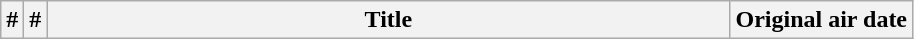<table class="wikitable plainrowheaders">
<tr>
<th>#</th>
<th>#</th>
<th style="width:28em;">Title</th>
<th>Original air date<br>











</th>
</tr>
</table>
